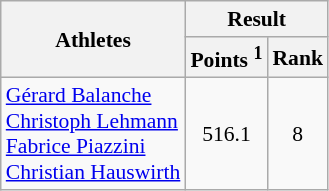<table class="wikitable" border="1" style="font-size:90%">
<tr>
<th rowspan=2>Athletes</th>
<th colspan=2>Result</th>
</tr>
<tr>
<th>Points <sup>1</sup></th>
<th>Rank</th>
</tr>
<tr>
<td><a href='#'>Gérard Balanche</a><br><a href='#'>Christoph Lehmann</a><br><a href='#'>Fabrice Piazzini</a><br><a href='#'>Christian Hauswirth</a></td>
<td align=center>516.1</td>
<td align=center>8</td>
</tr>
</table>
